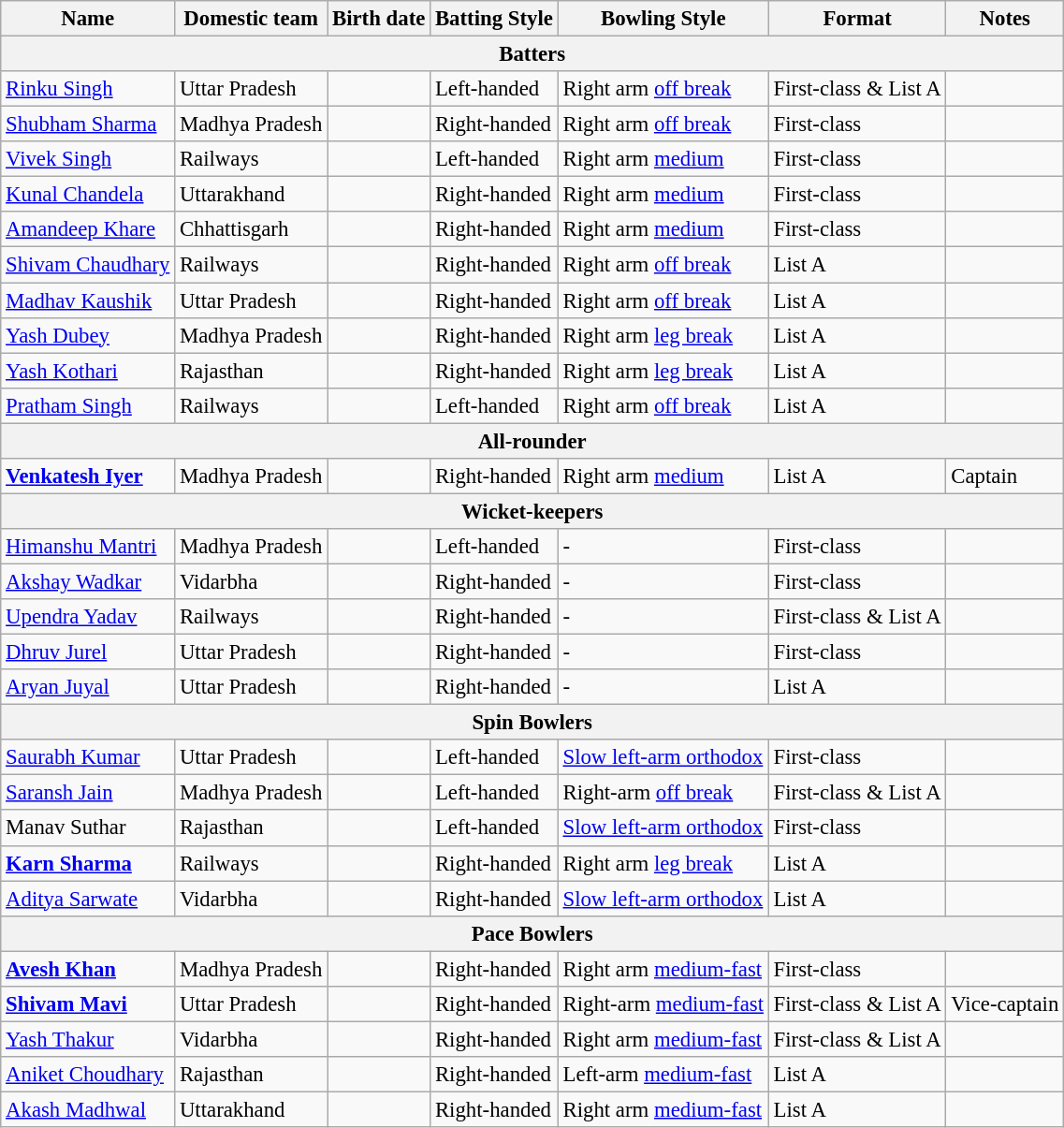<table class="wikitable"  style="font-size:95%;">
<tr>
<th>Name</th>
<th>Domestic team</th>
<th>Birth date</th>
<th>Batting Style</th>
<th>Bowling Style</th>
<th>Format</th>
<th>Notes</th>
</tr>
<tr>
<th colspan="7">Batters</th>
</tr>
<tr>
<td><a href='#'>Rinku Singh</a></td>
<td>Uttar Pradesh</td>
<td></td>
<td>Left-handed</td>
<td>Right arm <a href='#'>off break</a></td>
<td>First-class & List A</td>
<td></td>
</tr>
<tr>
<td><a href='#'>Shubham Sharma</a></td>
<td>Madhya Pradesh</td>
<td></td>
<td>Right-handed</td>
<td>Right arm <a href='#'>off break</a></td>
<td>First-class</td>
<td></td>
</tr>
<tr>
<td><a href='#'>Vivek Singh</a></td>
<td>Railways</td>
<td></td>
<td>Left-handed</td>
<td>Right arm <a href='#'>medium</a></td>
<td>First-class</td>
<td></td>
</tr>
<tr>
<td><a href='#'>Kunal Chandela</a></td>
<td>Uttarakhand</td>
<td></td>
<td>Right-handed</td>
<td>Right arm <a href='#'>medium</a></td>
<td>First-class</td>
<td></td>
</tr>
<tr>
<td><a href='#'>Amandeep Khare</a></td>
<td>Chhattisgarh</td>
<td></td>
<td>Right-handed</td>
<td>Right arm <a href='#'>medium</a></td>
<td>First-class</td>
<td></td>
</tr>
<tr>
<td><a href='#'>Shivam Chaudhary</a></td>
<td>Railways</td>
<td></td>
<td>Right-handed</td>
<td>Right arm <a href='#'>off break</a></td>
<td>List A</td>
<td></td>
</tr>
<tr>
<td><a href='#'>Madhav Kaushik</a></td>
<td>Uttar Pradesh</td>
<td></td>
<td>Right-handed</td>
<td>Right arm <a href='#'>off break</a></td>
<td>List A</td>
<td></td>
</tr>
<tr>
<td><a href='#'>Yash Dubey</a></td>
<td>Madhya Pradesh</td>
<td></td>
<td>Right-handed</td>
<td>Right arm <a href='#'>leg break</a></td>
<td>List A</td>
<td></td>
</tr>
<tr>
<td><a href='#'>Yash Kothari</a></td>
<td>Rajasthan</td>
<td></td>
<td>Right-handed</td>
<td>Right arm <a href='#'>leg break</a></td>
<td>List A</td>
<td></td>
</tr>
<tr>
<td><a href='#'>Pratham Singh</a></td>
<td>Railways</td>
<td></td>
<td>Left-handed</td>
<td>Right arm <a href='#'>off break</a></td>
<td>List A</td>
<td></td>
</tr>
<tr>
<th colspan="7">All-rounder</th>
</tr>
<tr>
<td><strong><a href='#'>Venkatesh Iyer</a></strong></td>
<td>Madhya Pradesh</td>
<td></td>
<td>Right-handed</td>
<td>Right arm <a href='#'>medium</a></td>
<td>List A</td>
<td>Captain</td>
</tr>
<tr>
<th colspan="7">Wicket-keepers</th>
</tr>
<tr>
<td><a href='#'>Himanshu Mantri</a></td>
<td>Madhya Pradesh</td>
<td></td>
<td>Left-handed</td>
<td>-</td>
<td>First-class</td>
<td></td>
</tr>
<tr>
<td><a href='#'>Akshay Wadkar</a></td>
<td>Vidarbha</td>
<td></td>
<td>Right-handed</td>
<td>-</td>
<td>First-class</td>
<td></td>
</tr>
<tr>
<td><a href='#'>Upendra Yadav</a></td>
<td>Railways</td>
<td></td>
<td>Right-handed</td>
<td>-</td>
<td>First-class & List A</td>
<td></td>
</tr>
<tr>
<td><a href='#'>Dhruv Jurel</a></td>
<td>Uttar Pradesh</td>
<td></td>
<td>Right-handed</td>
<td>-</td>
<td>First-class</td>
<td></td>
</tr>
<tr>
<td><a href='#'>Aryan Juyal</a></td>
<td>Uttar Pradesh</td>
<td></td>
<td>Right-handed</td>
<td>-</td>
<td>List A</td>
<td></td>
</tr>
<tr>
<th colspan="7">Spin Bowlers</th>
</tr>
<tr>
<td><a href='#'>Saurabh Kumar</a></td>
<td>Uttar Pradesh</td>
<td></td>
<td>Left-handed</td>
<td><a href='#'>Slow left-arm orthodox</a></td>
<td>First-class</td>
<td></td>
</tr>
<tr>
<td><a href='#'>Saransh Jain</a></td>
<td>Madhya Pradesh</td>
<td></td>
<td>Left-handed</td>
<td>Right-arm <a href='#'>off break</a></td>
<td>First-class & List A</td>
<td></td>
</tr>
<tr>
<td>Manav Suthar</td>
<td>Rajasthan</td>
<td></td>
<td>Left-handed</td>
<td><a href='#'>Slow left-arm orthodox</a></td>
<td>First-class</td>
<td></td>
</tr>
<tr>
<td><strong><a href='#'>Karn Sharma</a></strong></td>
<td>Railways</td>
<td></td>
<td>Right-handed</td>
<td>Right arm <a href='#'>leg break</a></td>
<td>List A</td>
<td></td>
</tr>
<tr>
<td><a href='#'>Aditya Sarwate</a></td>
<td>Vidarbha</td>
<td></td>
<td>Right-handed</td>
<td><a href='#'>Slow left-arm orthodox</a></td>
<td>List A</td>
<td></td>
</tr>
<tr>
<th colspan="7">Pace Bowlers</th>
</tr>
<tr>
<td><strong><a href='#'>Avesh Khan</a></strong></td>
<td>Madhya Pradesh</td>
<td></td>
<td>Right-handed</td>
<td>Right arm <a href='#'>medium-fast</a></td>
<td>First-class</td>
<td></td>
</tr>
<tr>
<td><strong><a href='#'>Shivam Mavi</a></strong></td>
<td>Uttar Pradesh</td>
<td></td>
<td>Right-handed</td>
<td>Right-arm <a href='#'>medium-fast</a></td>
<td>First-class & List A</td>
<td>Vice-captain</td>
</tr>
<tr>
<td><a href='#'>Yash Thakur</a></td>
<td>Vidarbha</td>
<td></td>
<td>Right-handed</td>
<td>Right arm <a href='#'>medium-fast</a></td>
<td>First-class & List A</td>
<td></td>
</tr>
<tr>
<td><a href='#'>Aniket Choudhary</a></td>
<td>Rajasthan</td>
<td></td>
<td>Right-handed</td>
<td>Left-arm <a href='#'>medium-fast</a></td>
<td>List A</td>
<td></td>
</tr>
<tr>
<td><a href='#'>Akash Madhwal</a></td>
<td>Uttarakhand</td>
<td></td>
<td>Right-handed</td>
<td>Right arm <a href='#'>medium-fast</a></td>
<td>List A</td>
<td></td>
</tr>
</table>
